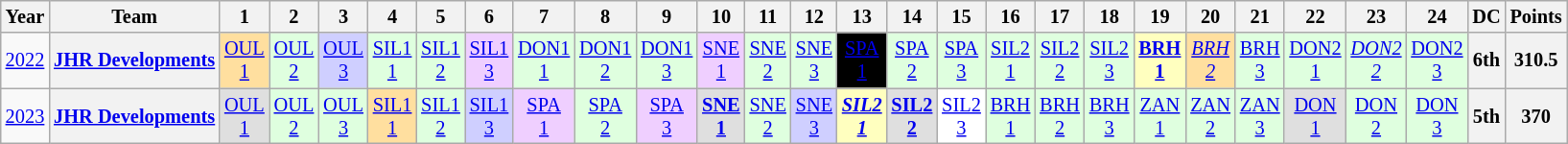<table class="wikitable" style="text-align:center; font-size:85%">
<tr>
<th>Year</th>
<th>Team</th>
<th>1</th>
<th>2</th>
<th>3</th>
<th>4</th>
<th>5</th>
<th>6</th>
<th>7</th>
<th>8</th>
<th>9</th>
<th>10</th>
<th>11</th>
<th>12</th>
<th>13</th>
<th>14</th>
<th>15</th>
<th>16</th>
<th>17</th>
<th>18</th>
<th>19</th>
<th>20</th>
<th>21</th>
<th>22</th>
<th>23</th>
<th>24</th>
<th>DC</th>
<th>Points</th>
</tr>
<tr>
<td><a href='#'>2022</a></td>
<th nowrap><a href='#'>JHR Developments</a></th>
<td style="background:#FFDF9F;"><a href='#'>OUL<br>1</a><br></td>
<td style="background:#DFFFDF;"><a href='#'>OUL<br>2</a><br></td>
<td style="background:#CFCFFF;"><a href='#'>OUL<br>3</a><br></td>
<td style="background:#DFFFDF;"><a href='#'>SIL1<br>1</a><br></td>
<td style="background:#DFFFDF;"><a href='#'>SIL1<br>2</a><br></td>
<td style="background:#EFCFFF;"><a href='#'>SIL1<br>3</a><br></td>
<td style="background:#DFFFDF;"><a href='#'>DON1<br>1</a><br></td>
<td style="background:#DFFFDF;"><a href='#'>DON1<br>2</a><br></td>
<td style="background:#DFFFDF;"><a href='#'>DON1<br>3</a><br></td>
<td style="background:#EFCFFF;"><a href='#'>SNE<br>1</a><br></td>
<td style="background:#DFFFDF;"><a href='#'>SNE<br>2</a><br></td>
<td style="background:#DFFFDF;"><a href='#'>SNE<br>3</a><br></td>
<td style="background:#000000;color:#FFFFFF"><a href='#'><span>SPA<br>1</span></a><br></td>
<td style="background:#DFFFDF;"><a href='#'>SPA<br>2</a><br></td>
<td style="background:#DFFFDF;"><a href='#'>SPA<br>3</a><br></td>
<td style="background:#DFFFDF;"><a href='#'>SIL2<br>1</a><br></td>
<td style="background:#DFFFDF;"><a href='#'>SIL2<br>2</a><br></td>
<td style="background:#DFFFDF;"><a href='#'>SIL2<br>3</a><br></td>
<td style="background:#FFFFBF;"><strong><a href='#'>BRH<br>1</a></strong><br></td>
<td style="background:#FFDF9F;"><em><a href='#'>BRH<br>2</a></em><br></td>
<td style="background:#DFFFDF;"><a href='#'>BRH<br>3</a><br></td>
<td style="background:#DFFFDF;"><a href='#'>DON2<br>1</a><br></td>
<td style="background:#DFFFDF;"><em><a href='#'>DON2<br>2</a></em><br></td>
<td style="background:#DFFFDF;"><a href='#'>DON2<br>3</a><br></td>
<th>6th</th>
<th>310.5</th>
</tr>
<tr>
<td><a href='#'>2023</a></td>
<th nowrap><a href='#'>JHR Developments</a></th>
<td style="background:#DFDFDF;"><a href='#'>OUL<br>1</a><br></td>
<td style="background:#DFFFDF;"><a href='#'>OUL<br>2</a><br></td>
<td style="background:#DFFFDF;"><a href='#'>OUL<br>3</a><br></td>
<td style="background:#ffdf9f;"><a href='#'>SIL1<br>1</a><br></td>
<td style="background:#DFFFDF;"><a href='#'>SIL1<br>2</a><br></td>
<td style="background:#cfcfff;"><a href='#'>SIL1<br>3</a><br></td>
<td style="background:#efcfff;"><a href='#'>SPA<br>1</a><br></td>
<td style="background:#dfffdf;"><a href='#'>SPA<br>2</a><br></td>
<td style="background:#efcfff;"><a href='#'>SPA<br>3</a><br></td>
<td style="background:#dfdfdf;"><strong><a href='#'>SNE<br>1</a></strong><br></td>
<td style="background:#dfffdf;"><a href='#'>SNE<br>2</a><br></td>
<td style="background:#cfcfff;"><a href='#'>SNE<br>3</a><br></td>
<td style="background:#FFFFBF;"><strong><em><a href='#'>SIL2<br>1</a></em></strong><br></td>
<td style="background:#DFDFDF;"><strong><a href='#'>SIL2<br>2</a></strong><br></td>
<td style="background:#FFFFFF;"><a href='#'>SIL2<br>3</a><br></td>
<td style="background:#DFFFDF;"><a href='#'>BRH<br>1</a><br></td>
<td style="background:#DFFFDF;"><a href='#'>BRH<br>2</a><br></td>
<td style="background:#DFFFDF;"><a href='#'>BRH<br>3</a><br></td>
<td style="background:#DFFFDF;"><a href='#'>ZAN<br>1</a><br></td>
<td style="background:#DFFFDF;"><a href='#'>ZAN<br>2</a><br></td>
<td style="background:#DFFFDF;"><a href='#'>ZAN<br>3</a><br></td>
<td style="background:#DFDFDF;"><a href='#'>DON<br>1</a><br></td>
<td style="background:#DFFFDF;"><a href='#'>DON<br>2</a><br></td>
<td style="background:#DFFFDF;"><a href='#'>DON<br>3</a><br></td>
<th>5th</th>
<th>370</th>
</tr>
</table>
